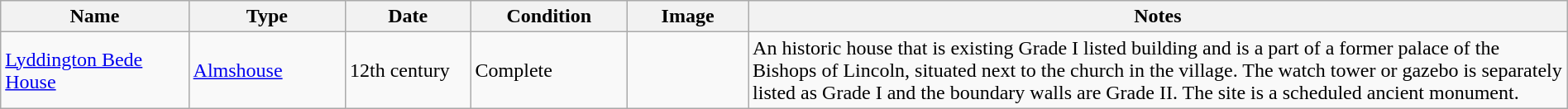<table class="wikitable sortable" width="100%">
<tr>
<th width="12%">Name</th>
<th width="10%">Type</th>
<th width="8%">Date</th>
<th width="10%">Condition</th>
<th class="unsortable" width="90px">Image</th>
<th class="unsortable">Notes</th>
</tr>
<tr>
<td><a href='#'>Lyddington Bede House</a></td>
<td><a href='#'>Almshouse</a></td>
<td>12th century</td>
<td>Complete</td>
<td></td>
<td>An historic house that is existing Grade I listed building and is a part of a former palace of the Bishops of Lincoln, situated next to the church in the village. The watch tower or gazebo is separately listed as Grade I and the boundary walls are Grade II. The site is a scheduled ancient monument.</td>
</tr>
</table>
